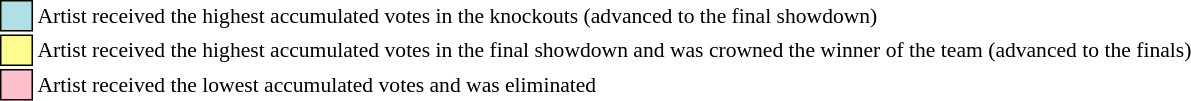<table class="toccolours" style="font-size: 90%; white-space: nowrap;">
<tr>
<td style="background:#b0e0e6; border:1px solid black;">     </td>
<td>Artist received the highest accumulated votes in the knockouts (advanced to the final showdown)</td>
</tr>
<tr>
<td style="background:#fdfc8f; border:1px solid black;">     </td>
<td>Artist received the highest accumulated votes in the final showdown and was crowned the winner of the team (advanced to the finals)</td>
</tr>
<tr>
<td style="background:pink; border:1px solid black;">     </td>
<td>Artist received the lowest accumulated votes and was eliminated</td>
</tr>
</table>
